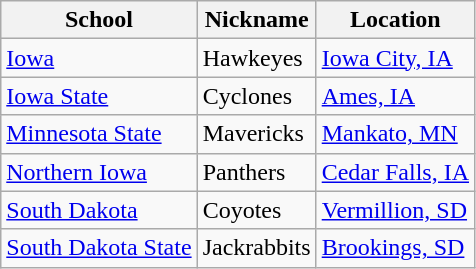<table class="wikitable sortable">
<tr>
<th>School</th>
<th>Nickname</th>
<th>Location</th>
</tr>
<tr>
<td><a href='#'>Iowa</a></td>
<td>Hawkeyes</td>
<td><a href='#'>Iowa City, IA</a></td>
</tr>
<tr>
<td><a href='#'>Iowa State</a></td>
<td>Cyclones</td>
<td><a href='#'>Ames, IA</a></td>
</tr>
<tr>
<td><a href='#'>Minnesota State</a></td>
<td>Mavericks</td>
<td><a href='#'>Mankato, MN</a></td>
</tr>
<tr>
<td><a href='#'>Northern Iowa</a></td>
<td>Panthers</td>
<td><a href='#'>Cedar Falls, IA</a></td>
</tr>
<tr>
<td><a href='#'>South Dakota</a></td>
<td>Coyotes</td>
<td><a href='#'>Vermillion, SD</a></td>
</tr>
<tr>
<td><a href='#'>South Dakota State</a></td>
<td>Jackrabbits</td>
<td><a href='#'>Brookings, SD</a></td>
</tr>
</table>
